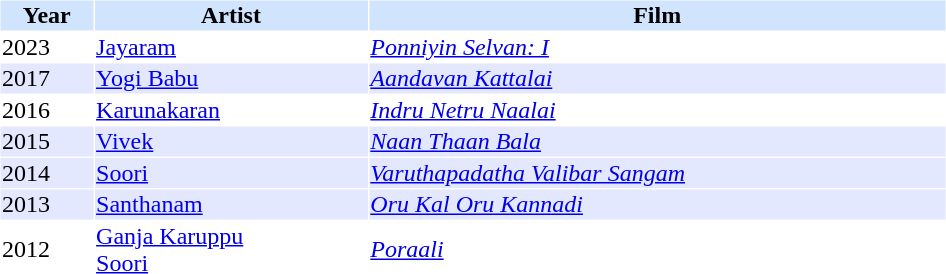<table cellspacing="1" cellpadding="1" border="0" width="50%">
<tr bgcolor="#d1e4fd">
<th>Year</th>
<th>Artist</th>
<th>Film</th>
</tr>
<tr>
<td>2023</td>
<td><a href='#'>Jayaram</a></td>
<td><em><a href='#'>Ponniyin Selvan: I</a></em></td>
</tr>
<tr bgcolor="#e4e8ff">
<td>2017</td>
<td><a href='#'>Yogi Babu</a></td>
<td><em><a href='#'>Aandavan Kattalai</a></em></td>
</tr>
<tr>
<td>2016</td>
<td><a href='#'>Karunakaran</a></td>
<td><em><a href='#'>Indru Netru Naalai</a></em></td>
</tr>
<tr bgcolor="#e4e8ff">
<td>2015</td>
<td><a href='#'>Vivek</a></td>
<td><em><a href='#'>Naan Thaan Bala</a></em></td>
</tr>
<tr bgcolor="#e4e8ff">
<td>2014</td>
<td><a href='#'>Soori</a></td>
<td><em><a href='#'>Varuthapadatha Valibar Sangam</a></em></td>
</tr>
<tr bgcolor="#e4e8ff">
<td>2013</td>
<td><a href='#'>Santhanam</a></td>
<td><em><a href='#'>Oru Kal Oru Kannadi</a></em></td>
</tr>
<tr>
<td>2012</td>
<td><a href='#'>Ganja Karuppu</a><br><a href='#'>Soori</a></td>
<td><em><a href='#'>Poraali</a></em></td>
</tr>
</table>
